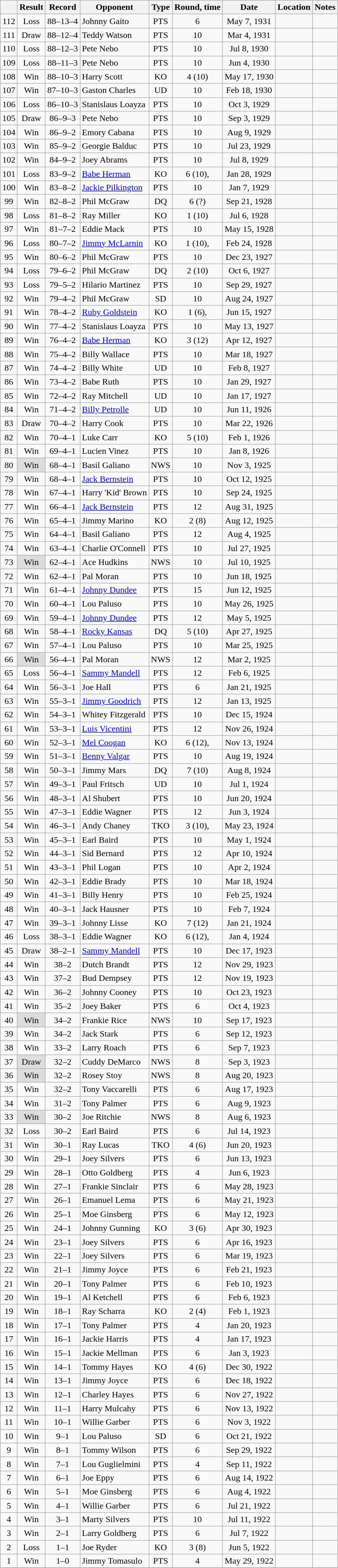<table class="wikitable mw-collapsible mw-collapsed" style="text-align:center">
<tr>
<th></th>
<th>Result</th>
<th>Record</th>
<th>Opponent</th>
<th>Type</th>
<th>Round, time</th>
<th>Date</th>
<th>Location</th>
<th>Notes</th>
</tr>
<tr>
<td>112</td>
<td>Loss</td>
<td>88–13–4 </td>
<td align=left>Johnny Gaito</td>
<td>PTS</td>
<td>6</td>
<td>May 7, 1931</td>
<td style="text-align:left;"></td>
<td></td>
</tr>
<tr>
<td>111</td>
<td>Draw</td>
<td>88–12–4 </td>
<td align=left>Teddy Watson</td>
<td>PTS</td>
<td>10</td>
<td>Mar 4, 1931</td>
<td style="text-align:left;"></td>
<td></td>
</tr>
<tr>
<td>110</td>
<td>Loss</td>
<td>88–12–3 </td>
<td align=left>Pete Nebo</td>
<td>PTS</td>
<td>10</td>
<td>Jul 8, 1930</td>
<td style="text-align:left;"></td>
<td></td>
</tr>
<tr>
<td>109</td>
<td>Loss</td>
<td>88–11–3 </td>
<td align=left>Pete Nebo</td>
<td>PTS</td>
<td>10</td>
<td>Jun 4, 1930</td>
<td style="text-align:left;"></td>
<td></td>
</tr>
<tr>
<td>108</td>
<td>Win</td>
<td>88–10–3 </td>
<td align=left>Harry Scott</td>
<td>KO</td>
<td>4 (10)</td>
<td>May 17, 1930</td>
<td style="text-align:left;"></td>
<td></td>
</tr>
<tr>
<td>107</td>
<td>Win</td>
<td>87–10–3 </td>
<td align=left>Gaston Charles</td>
<td>UD</td>
<td>10</td>
<td>Feb 18, 1930</td>
<td style="text-align:left;"></td>
<td></td>
</tr>
<tr>
<td>106</td>
<td>Loss</td>
<td>86–10–3 </td>
<td align=left>Stanislaus Loayza</td>
<td>PTS</td>
<td>10</td>
<td>Oct 3, 1929</td>
<td style="text-align:left;"></td>
<td></td>
</tr>
<tr>
<td>105</td>
<td>Draw</td>
<td>86–9–3 </td>
<td align=left>Pete Nebo</td>
<td>PTS</td>
<td>10</td>
<td>Sep 3, 1929</td>
<td style="text-align:left;"></td>
<td></td>
</tr>
<tr>
<td>104</td>
<td>Win</td>
<td>86–9–2 </td>
<td align=left>Emory Cabana</td>
<td>PTS</td>
<td>10</td>
<td>Aug 9, 1929</td>
<td style="text-align:left;"></td>
<td></td>
</tr>
<tr>
<td>103</td>
<td>Win</td>
<td>85–9–2 </td>
<td align=left>Georgie Balduc</td>
<td>PTS</td>
<td>10</td>
<td>Jul 23, 1929</td>
<td style="text-align:left;"></td>
<td></td>
</tr>
<tr>
<td>102</td>
<td>Win</td>
<td>84–9–2 </td>
<td align=left>Joey Abrams</td>
<td>PTS</td>
<td>10</td>
<td>Jul 8, 1929</td>
<td style="text-align:left;"></td>
<td></td>
</tr>
<tr>
<td>101</td>
<td>Loss</td>
<td>83–9–2 </td>
<td align=left><a href='#'>Babe Herman</a></td>
<td>KO</td>
<td>6 (10), </td>
<td>Jan 28, 1929</td>
<td style="text-align:left;"></td>
<td></td>
</tr>
<tr>
<td>100</td>
<td>Win</td>
<td>83–8–2 </td>
<td align=left><a href='#'>Jackie Pilkington</a></td>
<td>PTS</td>
<td>10</td>
<td>Jan 7, 1929</td>
<td style="text-align:left;"></td>
<td></td>
</tr>
<tr>
<td>99</td>
<td>Win</td>
<td>82–8–2 </td>
<td align=left>Phil McGraw</td>
<td>DQ</td>
<td>6 (?)</td>
<td>Sep 21, 1928</td>
<td style="text-align:left;"></td>
<td></td>
</tr>
<tr>
<td>98</td>
<td>Loss</td>
<td>81–8–2 </td>
<td align=left>Ray Miller</td>
<td>KO</td>
<td>1 (10)</td>
<td>Jul 6, 1928</td>
<td style="text-align:left;"></td>
<td></td>
</tr>
<tr>
<td>97</td>
<td>Win</td>
<td>81–7–2 </td>
<td align=left>Eddie Mack</td>
<td>PTS</td>
<td>10</td>
<td>May 15, 1928</td>
<td style="text-align:left;"></td>
<td></td>
</tr>
<tr>
<td>96</td>
<td>Loss</td>
<td>80–7–2 </td>
<td align=left><a href='#'>Jimmy McLarnin</a></td>
<td>KO</td>
<td>1 (10), </td>
<td>Feb 24, 1928</td>
<td style="text-align:left;"></td>
<td></td>
</tr>
<tr>
<td>95</td>
<td>Win</td>
<td>80–6–2 </td>
<td align=left>Phil McGraw</td>
<td>PTS</td>
<td>10</td>
<td>Dec 23, 1927</td>
<td style="text-align:left;"></td>
<td></td>
</tr>
<tr>
<td>94</td>
<td>Loss</td>
<td>79–6–2 </td>
<td align=left>Phil McGraw</td>
<td>DQ</td>
<td>2 (10)</td>
<td>Oct 6, 1927</td>
<td style="text-align:left;"></td>
<td style="text-align:left;"></td>
</tr>
<tr>
<td>93</td>
<td>Loss</td>
<td>79–5–2 </td>
<td align=left>Hilario Martinez</td>
<td>PTS</td>
<td>10</td>
<td>Sep 29, 1927</td>
<td style="text-align:left;"></td>
<td></td>
</tr>
<tr>
<td>92</td>
<td>Win</td>
<td>79–4–2 </td>
<td align=left>Phil McGraw</td>
<td>SD</td>
<td>10</td>
<td>Aug 24, 1927</td>
<td style="text-align:left;"></td>
<td></td>
</tr>
<tr>
<td>91</td>
<td>Win</td>
<td>78–4–2 </td>
<td align=left><a href='#'>Ruby Goldstein</a></td>
<td>KO</td>
<td>1 (6), </td>
<td>Jun 15, 1927</td>
<td style="text-align:left;"></td>
<td></td>
</tr>
<tr>
<td>90</td>
<td>Win</td>
<td>77–4–2 </td>
<td align=left>Stanislaus Loayza</td>
<td>PTS</td>
<td>10</td>
<td>May 13, 1927</td>
<td style="text-align:left;"></td>
<td></td>
</tr>
<tr>
<td>89</td>
<td>Win</td>
<td>76–4–2 </td>
<td align=left><a href='#'>Babe Herman</a></td>
<td>KO</td>
<td>3 (12)</td>
<td>Apr 12, 1927</td>
<td style="text-align:left;"></td>
<td></td>
</tr>
<tr>
<td>88</td>
<td>Win</td>
<td>75–4–2 </td>
<td align=left>Billy Wallace</td>
<td>PTS</td>
<td>10</td>
<td>Mar 18, 1927</td>
<td style="text-align:left;"></td>
<td></td>
</tr>
<tr>
<td>87</td>
<td>Win</td>
<td>74–4–2 </td>
<td align=left>Billy White</td>
<td>UD</td>
<td>10</td>
<td>Feb 8, 1927</td>
<td style="text-align:left;"></td>
<td></td>
</tr>
<tr>
<td>86</td>
<td>Win</td>
<td>73–4–2 </td>
<td align=left>Babe Ruth</td>
<td>PTS</td>
<td>10</td>
<td>Jan 29, 1927</td>
<td style="text-align:left;"></td>
<td style="text-align:left;"></td>
</tr>
<tr>
<td>85</td>
<td>Win</td>
<td>72–4–2 </td>
<td align=left>Ray Mitchell</td>
<td>UD</td>
<td>10</td>
<td>Jan 17, 1927</td>
<td style="text-align:left;"></td>
<td></td>
</tr>
<tr>
<td>84</td>
<td>Win</td>
<td>71–4–2 </td>
<td align=left><a href='#'>Billy Petrolle</a></td>
<td>UD</td>
<td>10</td>
<td>Jun 11, 1926</td>
<td style="text-align:left;"></td>
<td></td>
</tr>
<tr>
<td>83</td>
<td>Draw</td>
<td>70–4–2 </td>
<td align=left>Harry Cook</td>
<td>PTS</td>
<td>10</td>
<td>Mar 22, 1926</td>
<td style="text-align:left;"></td>
<td></td>
</tr>
<tr>
<td>82</td>
<td>Win</td>
<td>70–4–1 </td>
<td align=left>Luke Carr</td>
<td>KO</td>
<td>5 (10)</td>
<td>Feb 1, 1926</td>
<td style="text-align:left;"></td>
<td></td>
</tr>
<tr>
<td>81</td>
<td>Win</td>
<td>69–4–1 </td>
<td align=left>Lucien Vinez</td>
<td>PTS</td>
<td>10</td>
<td>Jan 8, 1926</td>
<td style="text-align:left;"></td>
<td></td>
</tr>
<tr>
<td>80</td>
<td style="background:#DDD">Win</td>
<td>68–4–1 </td>
<td align=left>Basil Galiano</td>
<td>NWS</td>
<td>10</td>
<td>Nov 3, 1925</td>
<td style="text-align:left;"></td>
<td></td>
</tr>
<tr>
<td>79</td>
<td>Win</td>
<td>68–4–1 </td>
<td align=left><a href='#'>Jack Bernstein</a></td>
<td>PTS</td>
<td>10</td>
<td>Oct 12, 1925</td>
<td style="text-align:left;"></td>
<td></td>
</tr>
<tr>
<td>78</td>
<td>Win</td>
<td>67–4–1 </td>
<td align=left>Harry 'Kid' Brown</td>
<td>PTS</td>
<td>10</td>
<td>Sep 24, 1925</td>
<td style="text-align:left;"></td>
<td></td>
</tr>
<tr>
<td>77</td>
<td>Win</td>
<td>66–4–1 </td>
<td align=left><a href='#'>Jack Bernstein</a></td>
<td>PTS</td>
<td>12</td>
<td>Aug 31, 1925</td>
<td style="text-align:left;"></td>
<td></td>
</tr>
<tr>
<td>76</td>
<td>Win</td>
<td>65–4–1 </td>
<td align=left>Jimmy Marino</td>
<td>KO</td>
<td>2 (8)</td>
<td>Aug 12, 1925</td>
<td style="text-align:left;"></td>
<td></td>
</tr>
<tr>
<td>75</td>
<td>Win</td>
<td>64–4–1 </td>
<td align=left>Basil Galiano</td>
<td>PTS</td>
<td>12</td>
<td>Aug 4, 1925</td>
<td style="text-align:left;"></td>
<td></td>
</tr>
<tr>
<td>74</td>
<td>Win</td>
<td>63–4–1 </td>
<td align=left>Charlie O'Connell</td>
<td>PTS</td>
<td>10</td>
<td>Jul 27, 1925</td>
<td style="text-align:left;"></td>
<td></td>
</tr>
<tr>
<td>73</td>
<td style="background:#DDD">Win</td>
<td>62–4–1 </td>
<td align=left>Ace Hudkins</td>
<td>NWS</td>
<td>10</td>
<td>Jul 10, 1925</td>
<td style="text-align:left;"></td>
<td></td>
</tr>
<tr>
<td>72</td>
<td>Win</td>
<td>62–4–1 </td>
<td align=left>Pal Moran</td>
<td>PTS</td>
<td>10</td>
<td>Jun 18, 1925</td>
<td style="text-align:left;"></td>
<td></td>
</tr>
<tr>
<td>71</td>
<td>Win</td>
<td>61–4–1 </td>
<td align=left><a href='#'>Johnny Dundee</a></td>
<td>PTS</td>
<td>15</td>
<td>Jun 12, 1925</td>
<td style="text-align:left;"></td>
<td></td>
</tr>
<tr>
<td>70</td>
<td>Win</td>
<td>60–4–1 </td>
<td align=left>Lou Paluso</td>
<td>PTS</td>
<td>10</td>
<td>May 26, 1925</td>
<td style="text-align:left;"></td>
<td></td>
</tr>
<tr>
<td>69</td>
<td>Win</td>
<td>59–4–1 </td>
<td align=left><a href='#'>Johnny Dundee</a></td>
<td>PTS</td>
<td>12</td>
<td>May 5, 1925</td>
<td style="text-align:left;"></td>
<td></td>
</tr>
<tr>
<td>68</td>
<td>Win</td>
<td>58–4–1 </td>
<td align=left><a href='#'>Rocky Kansas</a></td>
<td>DQ</td>
<td>5 (10)</td>
<td>Apr 27, 1925</td>
<td style="text-align:left;"></td>
<td></td>
</tr>
<tr>
<td>67</td>
<td>Win</td>
<td>57–4–1 </td>
<td align=left>Lou Paluso</td>
<td>PTS</td>
<td>10</td>
<td>Mar 25, 1925</td>
<td style="text-align:left;"></td>
<td></td>
</tr>
<tr>
<td>66</td>
<td style="background:#DDD">Win</td>
<td>56–4–1 </td>
<td align=left>Pal Moran</td>
<td>NWS</td>
<td>12</td>
<td>Mar 2, 1925</td>
<td style="text-align:left;"></td>
<td></td>
</tr>
<tr>
<td>65</td>
<td>Loss</td>
<td>56–4–1 </td>
<td align=left><a href='#'>Sammy Mandell</a></td>
<td>PTS</td>
<td>12</td>
<td>Feb 6, 1925</td>
<td style="text-align:left;"></td>
<td></td>
</tr>
<tr>
<td>64</td>
<td>Win</td>
<td>56–3–1 </td>
<td align=left>Joe Hall</td>
<td>PTS</td>
<td>6</td>
<td>Jan 21, 1925</td>
<td style="text-align:left;"></td>
<td></td>
</tr>
<tr>
<td>63</td>
<td>Win</td>
<td>55–3–1 </td>
<td align=left><a href='#'>Jimmy Goodrich</a></td>
<td>PTS</td>
<td>12</td>
<td>Jan 13, 1925</td>
<td style="text-align:left;"></td>
<td></td>
</tr>
<tr>
<td>62</td>
<td>Win</td>
<td>54–3–1 </td>
<td align=left>Whitey Fitzgerald</td>
<td>PTS</td>
<td>10</td>
<td>Dec 15, 1924</td>
<td style="text-align:left;"></td>
<td></td>
</tr>
<tr>
<td>61</td>
<td>Win</td>
<td>53–3–1 </td>
<td align=left><a href='#'>Luis Vicentini</a></td>
<td>PTS</td>
<td>12</td>
<td>Nov 26, 1924</td>
<td style="text-align:left;"></td>
<td></td>
</tr>
<tr>
<td>60</td>
<td>Win</td>
<td>52–3–1 </td>
<td align=left><a href='#'>Mel Coogan</a></td>
<td>KO</td>
<td>6 (12), </td>
<td>Nov 13, 1924</td>
<td style="text-align:left;"></td>
<td></td>
</tr>
<tr>
<td>59</td>
<td>Win</td>
<td>51–3–1 </td>
<td align=left><a href='#'>Benny Valgar</a></td>
<td>PTS</td>
<td>10</td>
<td>Aug 19, 1924</td>
<td style="text-align:left;"></td>
<td></td>
</tr>
<tr>
<td>58</td>
<td>Win</td>
<td>50–3–1 </td>
<td align=left>Jimmy Mars</td>
<td>DQ</td>
<td>7 (10)</td>
<td>Aug 8, 1924</td>
<td style="text-align:left;"></td>
<td></td>
</tr>
<tr>
<td>57</td>
<td>Win</td>
<td>49–3–1 </td>
<td align=left>Paul Fritsch</td>
<td>UD</td>
<td>10</td>
<td>Jul 1, 1924</td>
<td style="text-align:left;"></td>
<td></td>
</tr>
<tr>
<td>56</td>
<td>Win</td>
<td>48–3–1 </td>
<td align=left>Al Shubert</td>
<td>PTS</td>
<td>10</td>
<td>Jun 20, 1924</td>
<td style="text-align:left;"></td>
<td></td>
</tr>
<tr>
<td>55</td>
<td>Win</td>
<td>47–3–1 </td>
<td align=left>Eddie Wagner</td>
<td>PTS</td>
<td>12</td>
<td>Jun 3, 1924</td>
<td style="text-align:left;"></td>
<td></td>
</tr>
<tr>
<td>54</td>
<td>Win</td>
<td>46–3–1 </td>
<td align=left>Andy Chaney</td>
<td>TKO</td>
<td>3 (10), </td>
<td>May 23, 1924</td>
<td style="text-align:left;"></td>
<td></td>
</tr>
<tr>
<td>53</td>
<td>Win</td>
<td>45–3–1 </td>
<td align=left>Earl Baird</td>
<td>PTS</td>
<td>10</td>
<td>May 1, 1924</td>
<td style="text-align:left;"></td>
<td></td>
</tr>
<tr>
<td>52</td>
<td>Win</td>
<td>44–3–1 </td>
<td align=left>Sid Bernard</td>
<td>PTS</td>
<td>12</td>
<td>Apr 10, 1924</td>
<td style="text-align:left;"></td>
<td></td>
</tr>
<tr>
<td>51</td>
<td>Win</td>
<td>43–3–1 </td>
<td align=left>Phil Logan</td>
<td>PTS</td>
<td>10</td>
<td>Apr 2, 1924</td>
<td style="text-align:left;"></td>
<td></td>
</tr>
<tr>
<td>50</td>
<td>Win</td>
<td>42–3–1 </td>
<td align=left>Eddie Brady</td>
<td>PTS</td>
<td>10</td>
<td>Mar 18, 1924</td>
<td style="text-align:left;"></td>
<td></td>
</tr>
<tr>
<td>49</td>
<td>Win</td>
<td>41–3–1 </td>
<td align=left>Billy Henry</td>
<td>PTS</td>
<td>10</td>
<td>Feb 25, 1924</td>
<td style="text-align:left;"></td>
<td></td>
</tr>
<tr>
<td>48</td>
<td>Win</td>
<td>40–3–1 </td>
<td align=left>Jack Hausner</td>
<td>PTS</td>
<td>10</td>
<td>Feb 7, 1924</td>
<td style="text-align:left;"></td>
<td></td>
</tr>
<tr>
<td>47</td>
<td>Win</td>
<td>39–3–1 </td>
<td align=left>Johnny Lisse</td>
<td>KO</td>
<td>7 (12)</td>
<td>Jan 21, 1924</td>
<td style="text-align:left;"></td>
<td></td>
</tr>
<tr>
<td>46</td>
<td>Loss</td>
<td>38–3–1 </td>
<td align=left>Eddie Wagner</td>
<td>KO</td>
<td>6 (12), </td>
<td>Jan 4, 1924</td>
<td style="text-align:left;"></td>
<td></td>
</tr>
<tr>
<td>45</td>
<td>Draw</td>
<td>38–2–1 </td>
<td align=left><a href='#'>Sammy Mandell</a></td>
<td>PTS</td>
<td>10</td>
<td>Dec 17, 1923</td>
<td style="text-align:left;"></td>
<td></td>
</tr>
<tr>
<td>44</td>
<td>Win</td>
<td>38–2 </td>
<td align=left>Dutch Brandt</td>
<td>PTS</td>
<td>12</td>
<td>Nov 29, 1923</td>
<td style="text-align:left;"></td>
<td></td>
</tr>
<tr>
<td>43</td>
<td>Win</td>
<td>37–2 </td>
<td align=left>Bud Dempsey</td>
<td>PTS</td>
<td>12</td>
<td>Nov 19, 1923</td>
<td style="text-align:left;"></td>
<td></td>
</tr>
<tr>
<td>42</td>
<td>Win</td>
<td>36–2 </td>
<td align=left>Johnny Cooney</td>
<td>PTS</td>
<td>10</td>
<td>Oct 23, 1923</td>
<td style="text-align:left;"></td>
<td></td>
</tr>
<tr>
<td>41</td>
<td>Win</td>
<td>35–2 </td>
<td align=left>Joey Baker</td>
<td>PTS</td>
<td>6</td>
<td>Oct 4, 1923</td>
<td style="text-align:left;"></td>
<td></td>
</tr>
<tr>
<td>40</td>
<td style="background:#DDD">Win</td>
<td>34–2 </td>
<td align=left>Frankie Rice</td>
<td>NWS</td>
<td>10</td>
<td>Sep 17, 1923</td>
<td style="text-align:left;"></td>
<td></td>
</tr>
<tr>
<td>39</td>
<td>Win</td>
<td>34–2 </td>
<td align=left>Jack Stark</td>
<td>PTS</td>
<td>6</td>
<td>Sep 12, 1923</td>
<td style="text-align:left;"></td>
<td></td>
</tr>
<tr>
<td>38</td>
<td>Win</td>
<td>33–2 </td>
<td align=left>Larry Roach</td>
<td>PTS</td>
<td>6</td>
<td>Sep 7, 1923</td>
<td style="text-align:left;"></td>
<td></td>
</tr>
<tr>
<td>37</td>
<td style="background:#DDD">Draw</td>
<td>32–2 </td>
<td align=left>Cuddy DeMarco</td>
<td>NWS</td>
<td>8</td>
<td>Sep 3, 1923</td>
<td style="text-align:left;"></td>
<td></td>
</tr>
<tr>
<td>36</td>
<td style="background:#DDD">Win</td>
<td>32–2 </td>
<td align=left>Rosey Stoy</td>
<td>NWS</td>
<td>8</td>
<td>Aug 20, 1923</td>
<td style="text-align:left;"></td>
<td></td>
</tr>
<tr>
<td>35</td>
<td>Win</td>
<td>32–2 </td>
<td align=left>Tony Vaccarelli</td>
<td>PTS</td>
<td>6</td>
<td>Aug 17, 1923</td>
<td style="text-align:left;"></td>
<td></td>
</tr>
<tr>
<td>34</td>
<td>Win</td>
<td>31–2 </td>
<td align=left>Tony Palmer</td>
<td>PTS</td>
<td>6</td>
<td>Aug 9, 1923</td>
<td style="text-align:left;"></td>
<td></td>
</tr>
<tr>
<td>33</td>
<td style="background:#DDD">Win</td>
<td>30–2 </td>
<td align=left>Joe Ritchie</td>
<td>NWS</td>
<td>8</td>
<td>Aug 6, 1923</td>
<td style="text-align:left;"></td>
<td></td>
</tr>
<tr>
<td>32</td>
<td>Loss</td>
<td>30–2</td>
<td align=left>Earl Baird</td>
<td>PTS</td>
<td>6</td>
<td>Jul 14, 1923</td>
<td style="text-align:left;"></td>
<td></td>
</tr>
<tr>
<td>31</td>
<td>Win</td>
<td>30–1</td>
<td align=left>Ray Lucas</td>
<td>TKO</td>
<td>4 (6)</td>
<td>Jun 20, 1923</td>
<td style="text-align:left;"></td>
<td></td>
</tr>
<tr>
<td>30</td>
<td>Win</td>
<td>29–1</td>
<td align=left>Joey Silvers</td>
<td>PTS</td>
<td>6</td>
<td>Jun 13, 1923</td>
<td style="text-align:left;"></td>
<td></td>
</tr>
<tr>
<td>29</td>
<td>Win</td>
<td>28–1</td>
<td align=left>Otto Goldberg</td>
<td>PTS</td>
<td>4</td>
<td>Jun 6, 1923</td>
<td style="text-align:left;"></td>
<td></td>
</tr>
<tr>
<td>28</td>
<td>Win</td>
<td>27–1</td>
<td align=left>Frankie Sinclair</td>
<td>PTS</td>
<td>6</td>
<td>May 28, 1923</td>
<td style="text-align:left;"></td>
<td></td>
</tr>
<tr>
<td>27</td>
<td>Win</td>
<td>26–1</td>
<td align=left>Emanuel Lema</td>
<td>PTS</td>
<td>6</td>
<td>May 21, 1923</td>
<td style="text-align:left;"></td>
<td></td>
</tr>
<tr>
<td>26</td>
<td>Win</td>
<td>25–1</td>
<td align=left>Moe Ginsberg</td>
<td>PTS</td>
<td>6</td>
<td>May 12, 1923</td>
<td style="text-align:left;"></td>
<td></td>
</tr>
<tr>
<td>25</td>
<td>Win</td>
<td>24–1</td>
<td align=left>Johnny Gunning</td>
<td>KO</td>
<td>3 (6)</td>
<td>Apr 30, 1923</td>
<td style="text-align:left;"></td>
<td></td>
</tr>
<tr>
<td>24</td>
<td>Win</td>
<td>23–1</td>
<td align=left>Joey Silvers</td>
<td>PTS</td>
<td>6</td>
<td>Apr 16, 1923</td>
<td style="text-align:left;"></td>
<td></td>
</tr>
<tr>
<td>23</td>
<td>Win</td>
<td>22–1</td>
<td align=left>Joey Silvers</td>
<td>PTS</td>
<td>6</td>
<td>Mar 19, 1923</td>
<td style="text-align:left;"></td>
<td></td>
</tr>
<tr>
<td>22</td>
<td>Win</td>
<td>21–1</td>
<td align=left>Jimmy Joyce</td>
<td>PTS</td>
<td>6</td>
<td>Feb 21, 1923</td>
<td style="text-align:left;"></td>
<td></td>
</tr>
<tr>
<td>21</td>
<td>Win</td>
<td>20–1</td>
<td align=left>Tony Palmer</td>
<td>PTS</td>
<td>6</td>
<td>Feb 10, 1923</td>
<td style="text-align:left;"></td>
<td></td>
</tr>
<tr>
<td>20</td>
<td>Win</td>
<td>19–1</td>
<td align=left>Al Ketchell</td>
<td>PTS</td>
<td>6</td>
<td>Feb 6, 1923</td>
<td style="text-align:left;"></td>
<td></td>
</tr>
<tr>
<td>19</td>
<td>Win</td>
<td>18–1</td>
<td align=left>Ray Scharra</td>
<td>KO</td>
<td>2 (4)</td>
<td>Feb 1, 1923</td>
<td style="text-align:left;"></td>
<td></td>
</tr>
<tr>
<td>18</td>
<td>Win</td>
<td>17–1</td>
<td align=left>Tony Palmer</td>
<td>PTS</td>
<td>4</td>
<td>Jan 20, 1923</td>
<td style="text-align:left;"></td>
<td></td>
</tr>
<tr>
<td>17</td>
<td>Win</td>
<td>16–1</td>
<td align=left>Jackie Harris</td>
<td>PTS</td>
<td>4</td>
<td>Jan 17, 1923</td>
<td style="text-align:left;"></td>
<td></td>
</tr>
<tr>
<td>16</td>
<td>Win</td>
<td>15–1</td>
<td align=left>Jackie Mellman</td>
<td>PTS</td>
<td>6</td>
<td>Jan 3, 1923</td>
<td style="text-align:left;"></td>
<td></td>
</tr>
<tr>
<td>15</td>
<td>Win</td>
<td>14–1</td>
<td align=left>Tommy Hayes</td>
<td>KO</td>
<td>4 (6)</td>
<td>Dec 30, 1922</td>
<td style="text-align:left;"></td>
<td></td>
</tr>
<tr>
<td>14</td>
<td>Win</td>
<td>13–1</td>
<td align=left>Jimmy Joyce</td>
<td>PTS</td>
<td>6</td>
<td>Dec 18, 1922</td>
<td style="text-align:left;"></td>
<td></td>
</tr>
<tr>
<td>13</td>
<td>Win</td>
<td>12–1</td>
<td align=left>Charley Hayes</td>
<td>PTS</td>
<td>6</td>
<td>Nov 27, 1922</td>
<td style="text-align:left;"></td>
<td></td>
</tr>
<tr>
<td>12</td>
<td>Win</td>
<td>11–1</td>
<td align=left>Harry Mulcahy</td>
<td>PTS</td>
<td>6</td>
<td>Nov 13, 1922</td>
<td style="text-align:left;"></td>
<td></td>
</tr>
<tr>
<td>11</td>
<td>Win</td>
<td>10–1</td>
<td align=left>Willie Garber</td>
<td>PTS</td>
<td>6</td>
<td>Nov 3, 1922</td>
<td style="text-align:left;"></td>
<td></td>
</tr>
<tr>
<td>10</td>
<td>Win</td>
<td>9–1</td>
<td align=left>Lou Paluso</td>
<td>SD</td>
<td>6</td>
<td>Oct 21, 1922</td>
<td style="text-align:left;"></td>
<td></td>
</tr>
<tr>
<td>9</td>
<td>Win</td>
<td>8–1</td>
<td align=left>Tommy Wilson</td>
<td>PTS</td>
<td>6</td>
<td>Sep 29, 1922</td>
<td style="text-align:left;"></td>
<td></td>
</tr>
<tr>
<td>8</td>
<td>Win</td>
<td>7–1</td>
<td align=left>Lou Guglielmini</td>
<td>PTS</td>
<td>4</td>
<td>Sep 11, 1922</td>
<td style="text-align:left;"></td>
<td></td>
</tr>
<tr>
<td>7</td>
<td>Win</td>
<td>6–1</td>
<td align=left>Joe Eppy</td>
<td>PTS</td>
<td>6</td>
<td>Aug 14, 1922</td>
<td style="text-align:left;"></td>
<td></td>
</tr>
<tr>
<td>6</td>
<td>Win</td>
<td>5–1</td>
<td align=left>Moe Ginsberg</td>
<td>PTS</td>
<td>6</td>
<td>Aug 4, 1922</td>
<td style="text-align:left;"></td>
<td></td>
</tr>
<tr>
<td>5</td>
<td>Win</td>
<td>4–1</td>
<td align=left>Willie Garber</td>
<td>PTS</td>
<td>6</td>
<td>Jul 21, 1922</td>
<td style="text-align:left;"></td>
<td></td>
</tr>
<tr>
<td>4</td>
<td>Win</td>
<td>3–1</td>
<td align=left>Marty Silvers</td>
<td>PTS</td>
<td>10</td>
<td>Jul 11, 1922</td>
<td style="text-align:left;"></td>
<td></td>
</tr>
<tr>
<td>3</td>
<td>Win</td>
<td>2–1</td>
<td align=left>Larry Goldberg</td>
<td>PTS</td>
<td>6</td>
<td>Jul 7, 1922</td>
<td style="text-align:left;"></td>
<td></td>
</tr>
<tr>
<td>2</td>
<td>Loss</td>
<td>1–1</td>
<td align=left>Joe Ryder</td>
<td>KO</td>
<td>3 (8)</td>
<td>Jun 5, 1922</td>
<td style="text-align:left;"></td>
<td style="text-align:left;"></td>
</tr>
<tr>
<td>1</td>
<td>Win</td>
<td>1–0</td>
<td align=left>Jimmy Tomasulo</td>
<td>PTS</td>
<td>4</td>
<td>May 29, 1922</td>
<td style="text-align:left;"></td>
<td></td>
</tr>
<tr>
</tr>
</table>
